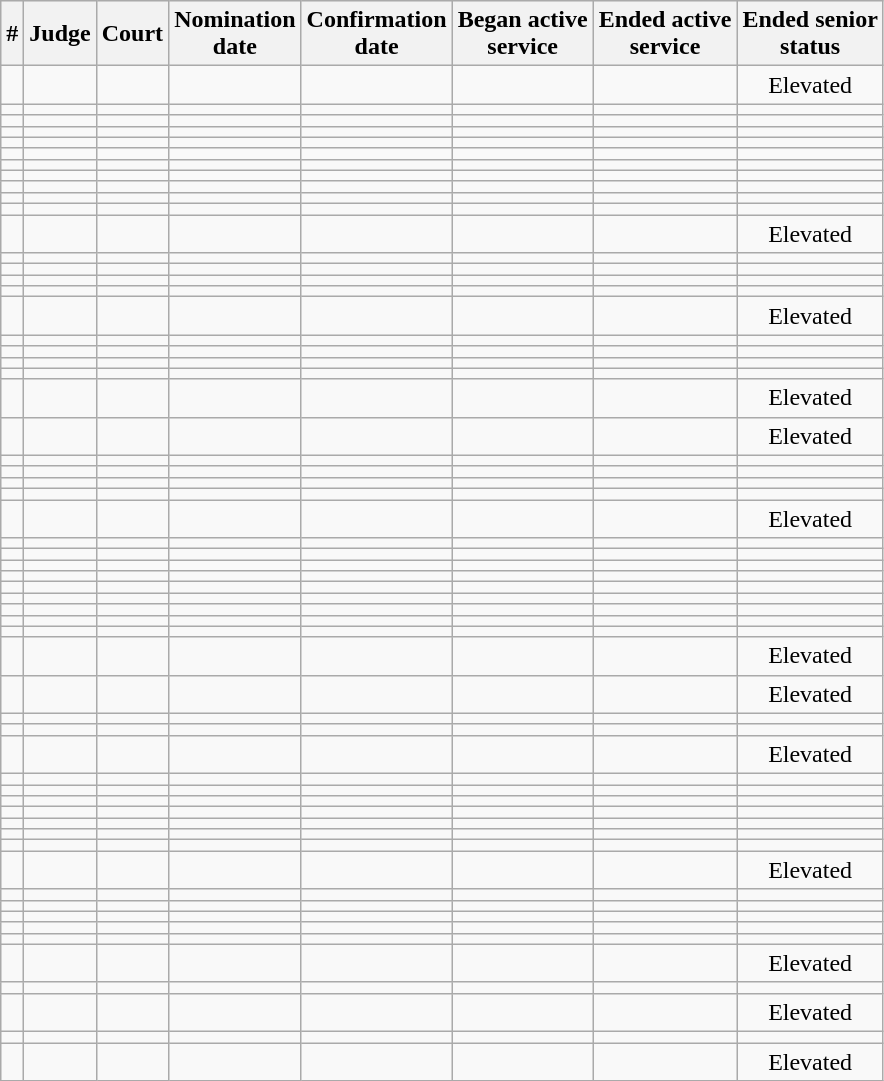<table class="sortable wikitable">
<tr bgcolor="#ececec">
<th>#</th>
<th>Judge</th>
<th>Court<br></th>
<th>Nomination<br>date</th>
<th>Confirmation<br>date</th>
<th>Began active<br>service</th>
<th>Ended active<br>service</th>
<th>Ended senior<br>status</th>
</tr>
<tr>
<td></td>
<td></td>
<td></td>
<td></td>
<td></td>
<td></td>
<td></td>
<td align="center">Elevated</td>
</tr>
<tr>
<td></td>
<td></td>
<td></td>
<td></td>
<td></td>
<td></td>
<td></td>
<td align="center"></td>
</tr>
<tr>
<td></td>
<td></td>
<td></td>
<td></td>
<td></td>
<td></td>
<td></td>
<td align="center"></td>
</tr>
<tr>
<td></td>
<td></td>
<td></td>
<td></td>
<td></td>
<td></td>
<td></td>
<td align="center"></td>
</tr>
<tr>
<td></td>
<td></td>
<td></td>
<td></td>
<td></td>
<td></td>
<td></td>
<td align="center"></td>
</tr>
<tr>
<td></td>
<td></td>
<td></td>
<td></td>
<td></td>
<td></td>
<td></td>
<td align="center"></td>
</tr>
<tr>
<td></td>
<td></td>
<td></td>
<td></td>
<td></td>
<td></td>
<td></td>
<td></td>
</tr>
<tr>
<td></td>
<td></td>
<td></td>
<td></td>
<td></td>
<td></td>
<td></td>
<td align="center"></td>
</tr>
<tr>
<td></td>
<td></td>
<td></td>
<td></td>
<td></td>
<td></td>
<td></td>
<td align="center"></td>
</tr>
<tr>
<td></td>
<td></td>
<td></td>
<td></td>
<td></td>
<td></td>
<td></td>
<td></td>
</tr>
<tr>
<td></td>
<td></td>
<td></td>
<td></td>
<td></td>
<td></td>
<td></td>
<td align="center"></td>
</tr>
<tr>
<td></td>
<td></td>
<td></td>
<td></td>
<td></td>
<td></td>
<td></td>
<td align="center">Elevated</td>
</tr>
<tr>
<td></td>
<td></td>
<td></td>
<td></td>
<td></td>
<td></td>
<td></td>
<td align="center"></td>
</tr>
<tr>
<td></td>
<td></td>
<td></td>
<td></td>
<td></td>
<td></td>
<td></td>
<td align="center"></td>
</tr>
<tr>
<td></td>
<td></td>
<td></td>
<td></td>
<td></td>
<td></td>
<td></td>
<td></td>
</tr>
<tr>
<td></td>
<td></td>
<td></td>
<td></td>
<td></td>
<td></td>
<td></td>
<td align="center"></td>
</tr>
<tr>
<td></td>
<td></td>
<td></td>
<td></td>
<td></td>
<td></td>
<td></td>
<td align="center">Elevated</td>
</tr>
<tr>
<td></td>
<td></td>
<td></td>
<td></td>
<td></td>
<td></td>
<td></td>
<td align="center"></td>
</tr>
<tr>
<td></td>
<td></td>
<td></td>
<td></td>
<td></td>
<td></td>
<td></td>
<td align="center"></td>
</tr>
<tr>
<td></td>
<td></td>
<td></td>
<td></td>
<td></td>
<td></td>
<td></td>
<td></td>
</tr>
<tr>
<td></td>
<td></td>
<td></td>
<td></td>
<td></td>
<td></td>
<td></td>
<td align="center"></td>
</tr>
<tr>
<td></td>
<td></td>
<td></td>
<td></td>
<td></td>
<td></td>
<td></td>
<td align="center">Elevated</td>
</tr>
<tr>
<td></td>
<td></td>
<td></td>
<td></td>
<td></td>
<td></td>
<td></td>
<td align="center">Elevated</td>
</tr>
<tr>
<td></td>
<td></td>
<td></td>
<td></td>
<td></td>
<td></td>
<td></td>
<td align="center"></td>
</tr>
<tr>
<td></td>
<td></td>
<td></td>
<td></td>
<td></td>
<td></td>
<td></td>
<td align="center"></td>
</tr>
<tr>
<td></td>
<td></td>
<td></td>
<td></td>
<td></td>
<td></td>
<td></td>
<td align="center"></td>
</tr>
<tr>
<td></td>
<td></td>
<td></td>
<td></td>
<td></td>
<td></td>
<td></td>
<td align="center"></td>
</tr>
<tr>
<td></td>
<td></td>
<td></td>
<td></td>
<td></td>
<td></td>
<td></td>
<td align="center">Elevated</td>
</tr>
<tr>
<td></td>
<td></td>
<td></td>
<td></td>
<td></td>
<td></td>
<td></td>
<td align="center"></td>
</tr>
<tr>
<td></td>
<td></td>
<td></td>
<td></td>
<td></td>
<td></td>
<td></td>
<td align="center"></td>
</tr>
<tr>
<td></td>
<td></td>
<td></td>
<td></td>
<td></td>
<td></td>
<td></td>
<td align="center"></td>
</tr>
<tr>
<td></td>
<td></td>
<td></td>
<td></td>
<td></td>
<td></td>
<td></td>
<td align="center"></td>
</tr>
<tr>
<td></td>
<td></td>
<td></td>
<td></td>
<td></td>
<td></td>
<td></td>
<td align="center"></td>
</tr>
<tr>
<td></td>
<td></td>
<td></td>
<td></td>
<td></td>
<td></td>
<td></td>
<td align="center"></td>
</tr>
<tr>
<td></td>
<td></td>
<td></td>
<td></td>
<td></td>
<td></td>
<td></td>
<td align="center"></td>
</tr>
<tr>
<td></td>
<td></td>
<td></td>
<td></td>
<td></td>
<td></td>
<td></td>
<td align="center"></td>
</tr>
<tr>
<td></td>
<td></td>
<td></td>
<td></td>
<td></td>
<td></td>
<td></td>
<td align="center"></td>
</tr>
<tr>
<td></td>
<td></td>
<td></td>
<td></td>
<td></td>
<td></td>
<td></td>
<td align="center">Elevated</td>
</tr>
<tr>
<td></td>
<td></td>
<td></td>
<td></td>
<td></td>
<td></td>
<td></td>
<td align="center">Elevated</td>
</tr>
<tr>
<td></td>
<td></td>
<td></td>
<td></td>
<td></td>
<td></td>
<td></td>
<td align="center"></td>
</tr>
<tr>
<td></td>
<td></td>
<td></td>
<td></td>
<td></td>
<td></td>
<td></td>
<td align="center"></td>
</tr>
<tr>
<td></td>
<td></td>
<td></td>
<td></td>
<td></td>
<td></td>
<td></td>
<td align="center">Elevated</td>
</tr>
<tr>
<td></td>
<td></td>
<td></td>
<td></td>
<td></td>
<td></td>
<td></td>
<td align="center"></td>
</tr>
<tr>
<td></td>
<td></td>
<td></td>
<td></td>
<td></td>
<td></td>
<td></td>
<td></td>
</tr>
<tr>
<td></td>
<td></td>
<td></td>
<td></td>
<td></td>
<td></td>
<td></td>
<td align="center"></td>
</tr>
<tr>
<td></td>
<td></td>
<td></td>
<td></td>
<td></td>
<td></td>
<td></td>
<td></td>
</tr>
<tr>
<td></td>
<td></td>
<td></td>
<td></td>
<td></td>
<td></td>
<td></td>
<td></td>
</tr>
<tr>
<td></td>
<td></td>
<td></td>
<td></td>
<td align="center"></td>
<td></td>
<td></td>
<td align="center"></td>
</tr>
<tr>
<td></td>
<td></td>
<td></td>
<td></td>
<td></td>
<td></td>
<td></td>
<td align="center"></td>
</tr>
<tr>
<td></td>
<td></td>
<td></td>
<td></td>
<td></td>
<td></td>
<td></td>
<td align="center">Elevated</td>
</tr>
<tr>
<td></td>
<td></td>
<td></td>
<td></td>
<td></td>
<td></td>
<td></td>
<td align="center"></td>
</tr>
<tr>
<td></td>
<td></td>
<td></td>
<td></td>
<td align="center"></td>
<td></td>
<td></td>
<td align="center"></td>
</tr>
<tr>
<td></td>
<td></td>
<td></td>
<td></td>
<td align="center"></td>
<td></td>
<td></td>
<td align="center"></td>
</tr>
<tr>
<td></td>
<td></td>
<td></td>
<td></td>
<td></td>
<td></td>
<td></td>
<td align="center"></td>
</tr>
<tr>
<td></td>
<td></td>
<td></td>
<td></td>
<td></td>
<td></td>
<td></td>
<td align="center"></td>
</tr>
<tr>
<td></td>
<td></td>
<td></td>
<td></td>
<td></td>
<td></td>
<td></td>
<td align="center">Elevated</td>
</tr>
<tr>
<td></td>
<td></td>
<td></td>
<td></td>
<td></td>
<td></td>
<td></td>
<td align="center"></td>
</tr>
<tr>
<td></td>
<td></td>
<td></td>
<td></td>
<td></td>
<td></td>
<td></td>
<td align="center">Elevated</td>
</tr>
<tr>
<td></td>
<td></td>
<td></td>
<td></td>
<td align="center"></td>
<td></td>
<td></td>
<td align="center"></td>
</tr>
<tr>
<td></td>
<td></td>
<td></td>
<td></td>
<td></td>
<td></td>
<td></td>
<td align="center">Elevated</td>
</tr>
</table>
